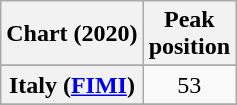<table class="wikitable sortable plainrowheaders" style="text-align:center">
<tr>
<th scope="col">Chart (2020)</th>
<th scope="col">Peak<br>position</th>
</tr>
<tr>
</tr>
<tr>
</tr>
<tr>
</tr>
<tr>
</tr>
<tr>
</tr>
<tr>
</tr>
<tr>
<th scope="row">Italy (<a href='#'>FIMI</a>)</th>
<td>53</td>
</tr>
<tr>
</tr>
<tr>
</tr>
</table>
